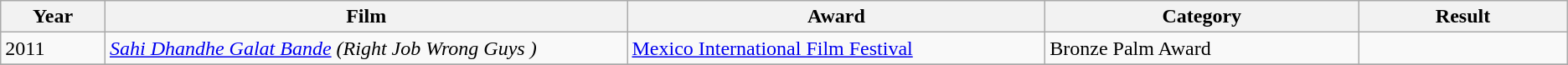<table class="wikitable sortable plainrowheaders">
<tr>
<th width=5%>Year</th>
<th width=25%>Film</th>
<th width=20%>Award</th>
<th width=15%>Category</th>
<th width=10%>Result</th>
</tr>
<tr>
<td>2011</td>
<td><em><a href='#'>Sahi Dhandhe Galat Bande</a> (Right Job Wrong Guys )</em></td>
<td><a href='#'>Mexico International Film Festival</a></td>
<td>Bronze Palm Award</td>
<td></td>
</tr>
<tr>
</tr>
</table>
